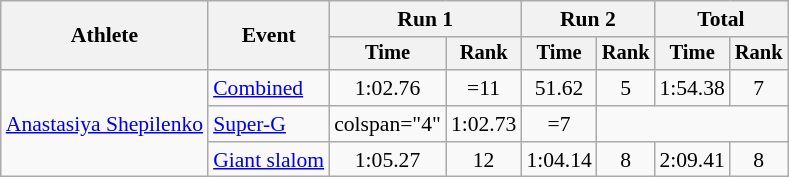<table class="wikitable" style="font-size:90%">
<tr>
<th rowspan=2>Athlete</th>
<th rowspan=2>Event</th>
<th colspan=2>Run 1</th>
<th colspan=2>Run 2</th>
<th colspan=2>Total</th>
</tr>
<tr style="font-size:95%">
<th>Time</th>
<th>Rank</th>
<th>Time</th>
<th>Rank</th>
<th>Time</th>
<th>Rank</th>
</tr>
<tr align="center">
<td rowspan="3"><a href='#'>Anastasiya Shepilenko</a></td>
<td align="left"><a href='#'>Combined</a></td>
<td>1:02.76</td>
<td>=11</td>
<td>51.62</td>
<td>5</td>
<td>1:54.38</td>
<td>7</td>
</tr>
<tr align=center>
<td align="left"><a href='#'>Super-G</a></td>
<td>colspan="4"</td>
<td>1:02.73</td>
<td>=7</td>
</tr>
<tr align=center>
<td align="left"><a href='#'>Giant slalom</a></td>
<td>1:05.27</td>
<td>12</td>
<td>1:04.14</td>
<td>8</td>
<td>2:09.41</td>
<td>8</td>
</tr>
</table>
